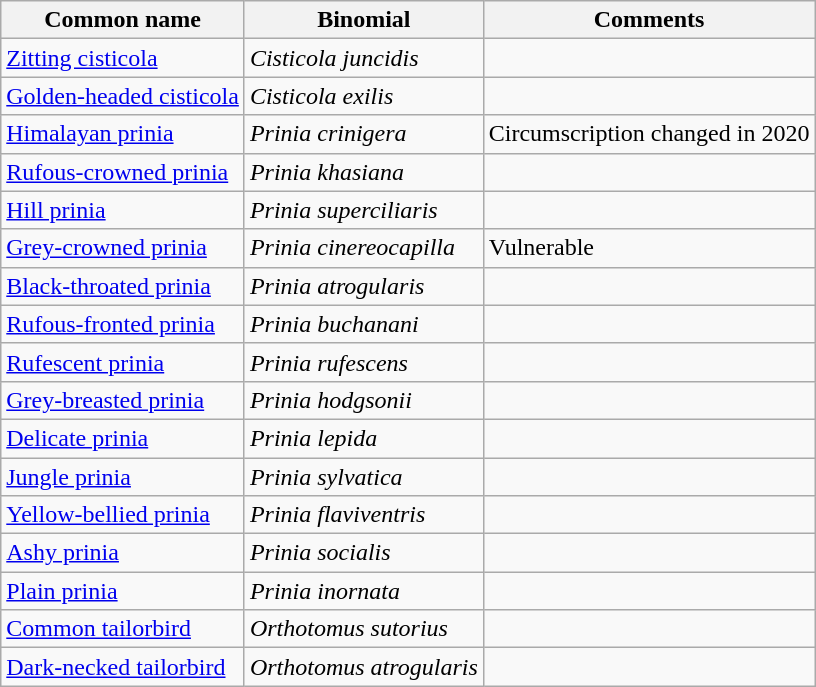<table class="wikitable">
<tr>
<th>Common name</th>
<th>Binomial</th>
<th>Comments</th>
</tr>
<tr>
<td><a href='#'>Zitting cisticola</a></td>
<td><em>Cisticola juncidis</em></td>
<td></td>
</tr>
<tr>
<td><a href='#'>Golden-headed cisticola</a></td>
<td><em>Cisticola exilis</em></td>
<td></td>
</tr>
<tr>
<td><a href='#'>Himalayan prinia</a></td>
<td><em>Prinia crinigera</em></td>
<td>Circumscription changed in 2020</td>
</tr>
<tr>
<td><a href='#'>Rufous-crowned prinia</a></td>
<td><em>Prinia khasiana</em></td>
<td></td>
</tr>
<tr>
<td><a href='#'>Hill prinia</a></td>
<td><em>Prinia superciliaris</em></td>
<td></td>
</tr>
<tr>
<td><a href='#'>Grey-crowned prinia</a></td>
<td><em>Prinia cinereocapilla</em></td>
<td>Vulnerable</td>
</tr>
<tr>
<td><a href='#'>Black-throated prinia</a></td>
<td><em>Prinia atrogularis</em></td>
<td></td>
</tr>
<tr>
<td><a href='#'>Rufous-fronted prinia</a></td>
<td><em>Prinia buchanani</em></td>
<td></td>
</tr>
<tr>
<td><a href='#'>Rufescent prinia</a></td>
<td><em>Prinia rufescens</em></td>
<td></td>
</tr>
<tr>
<td><a href='#'>Grey-breasted prinia</a></td>
<td><em>Prinia hodgsonii</em></td>
<td></td>
</tr>
<tr>
<td><a href='#'>Delicate prinia</a></td>
<td><em>Prinia lepida</em></td>
<td></td>
</tr>
<tr>
<td><a href='#'>Jungle prinia</a></td>
<td><em>Prinia sylvatica</em></td>
<td></td>
</tr>
<tr>
<td><a href='#'>Yellow-bellied prinia</a></td>
<td><em>Prinia flaviventris</em></td>
<td></td>
</tr>
<tr>
<td><a href='#'>Ashy prinia</a></td>
<td><em>Prinia socialis</em></td>
<td></td>
</tr>
<tr>
<td><a href='#'>Plain prinia</a></td>
<td><em>Prinia inornata</em></td>
<td></td>
</tr>
<tr>
<td><a href='#'>Common tailorbird</a></td>
<td><em>Orthotomus sutorius</em></td>
<td></td>
</tr>
<tr>
<td><a href='#'>Dark-necked tailorbird</a></td>
<td><em>Orthotomus atrogularis</em></td>
<td></td>
</tr>
</table>
